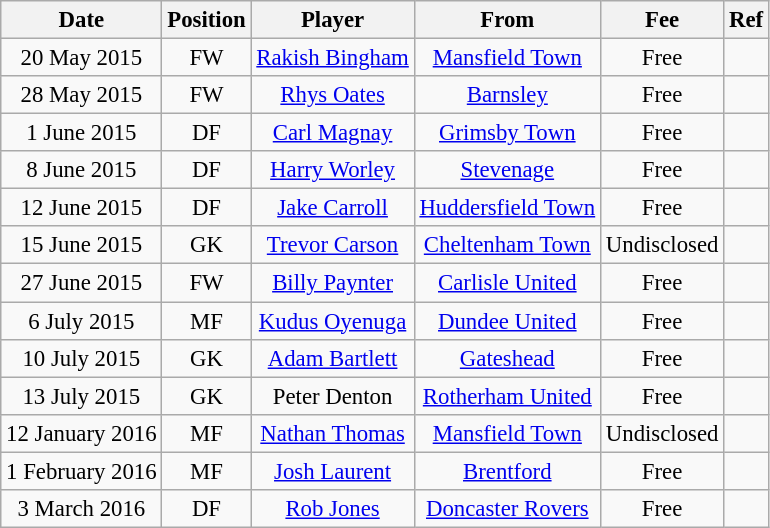<table class="wikitable" style="font-size: 95%; text-align: center;">
<tr>
<th>Date</th>
<th>Position</th>
<th>Player</th>
<th>From</th>
<th>Fee</th>
<th>Ref</th>
</tr>
<tr>
<td>20 May 2015</td>
<td>FW</td>
<td><a href='#'>Rakish Bingham</a></td>
<td><a href='#'>Mansfield Town</a></td>
<td>Free</td>
<td></td>
</tr>
<tr>
<td>28 May 2015</td>
<td>FW</td>
<td><a href='#'>Rhys Oates</a></td>
<td><a href='#'>Barnsley</a></td>
<td>Free</td>
<td></td>
</tr>
<tr>
<td>1 June 2015</td>
<td>DF</td>
<td><a href='#'>Carl Magnay</a></td>
<td><a href='#'>Grimsby Town</a></td>
<td>Free</td>
<td></td>
</tr>
<tr>
<td>8 June 2015</td>
<td>DF</td>
<td><a href='#'>Harry Worley</a></td>
<td><a href='#'>Stevenage</a></td>
<td>Free</td>
<td></td>
</tr>
<tr>
<td>12 June 2015</td>
<td>DF</td>
<td><a href='#'>Jake Carroll</a></td>
<td><a href='#'>Huddersfield Town</a></td>
<td>Free</td>
<td></td>
</tr>
<tr>
<td>15 June 2015</td>
<td>GK</td>
<td><a href='#'>Trevor Carson</a></td>
<td><a href='#'>Cheltenham Town</a></td>
<td>Undisclosed</td>
<td></td>
</tr>
<tr>
<td>27 June 2015</td>
<td>FW</td>
<td><a href='#'>Billy Paynter</a></td>
<td><a href='#'>Carlisle United</a></td>
<td>Free</td>
<td></td>
</tr>
<tr>
<td>6 July 2015</td>
<td>MF</td>
<td><a href='#'>Kudus Oyenuga</a></td>
<td><a href='#'>Dundee United</a></td>
<td>Free</td>
<td></td>
</tr>
<tr>
<td>10 July 2015</td>
<td>GK</td>
<td><a href='#'>Adam Bartlett</a></td>
<td><a href='#'>Gateshead</a></td>
<td>Free</td>
<td></td>
</tr>
<tr>
<td>13 July 2015</td>
<td>GK</td>
<td>Peter Denton</td>
<td><a href='#'>Rotherham United</a></td>
<td>Free</td>
<td></td>
</tr>
<tr>
<td>12 January 2016</td>
<td>MF</td>
<td><a href='#'>Nathan Thomas</a></td>
<td><a href='#'>Mansfield Town</a></td>
<td>Undisclosed</td>
<td></td>
</tr>
<tr>
<td>1 February 2016</td>
<td>MF</td>
<td><a href='#'>Josh Laurent</a></td>
<td><a href='#'>Brentford</a></td>
<td>Free</td>
<td></td>
</tr>
<tr>
<td>3 March 2016</td>
<td>DF</td>
<td><a href='#'>Rob Jones</a></td>
<td><a href='#'>Doncaster Rovers</a></td>
<td>Free</td>
<td></td>
</tr>
</table>
